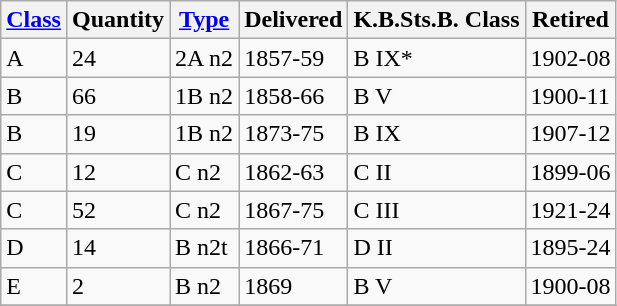<table class="wikitable"  border=1>
<tr ----bgcolor="#FFDEAD">
<th><a href='#'>Class</a></th>
<th>Quantity</th>
<th><a href='#'>Type</a></th>
<th>Delivered</th>
<th>K.B.Sts.B. Class</th>
<th>Retired</th>
</tr>
<tr>
<td>A</td>
<td>24</td>
<td>2A n2</td>
<td>1857-59</td>
<td>B IX*</td>
<td>1902-08</td>
</tr>
<tr>
<td>B</td>
<td>66</td>
<td>1B n2</td>
<td>1858-66</td>
<td>B V</td>
<td>1900-11</td>
</tr>
<tr>
<td>B</td>
<td>19</td>
<td>1B n2</td>
<td>1873-75</td>
<td>B IX</td>
<td>1907-12</td>
</tr>
<tr>
<td>C</td>
<td>12</td>
<td>C n2</td>
<td>1862-63</td>
<td>C II</td>
<td>1899-06</td>
</tr>
<tr>
<td>C</td>
<td>52</td>
<td>C n2</td>
<td>1867-75</td>
<td>C III</td>
<td>1921-24</td>
</tr>
<tr>
<td>D</td>
<td>14</td>
<td>B n2t</td>
<td>1866-71</td>
<td>D II</td>
<td>1895-24</td>
</tr>
<tr>
<td>E</td>
<td>2</td>
<td>B n2</td>
<td>1869</td>
<td>B V</td>
<td>1900-08</td>
</tr>
<tr>
</tr>
</table>
